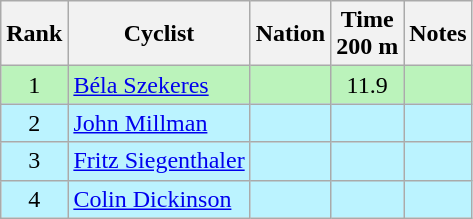<table class="wikitable sortable" style="text-align:center">
<tr>
<th>Rank</th>
<th>Cyclist</th>
<th>Nation</th>
<th>Time<br>200 m</th>
<th>Notes</th>
</tr>
<tr bgcolor=bbf3bb>
<td>1</td>
<td align=left><a href='#'>Béla Szekeres</a></td>
<td align=left></td>
<td>11.9</td>
<td></td>
</tr>
<tr bgcolor=bbf3ff>
<td>2</td>
<td align=left><a href='#'>John Millman</a></td>
<td align=left></td>
<td></td>
<td></td>
</tr>
<tr bgcolor=bbf3ff>
<td>3</td>
<td align=left><a href='#'>Fritz Siegenthaler</a></td>
<td align=left></td>
<td></td>
<td></td>
</tr>
<tr bgcolor=bbf3ff>
<td>4</td>
<td align=left><a href='#'>Colin Dickinson</a></td>
<td align=left></td>
<td></td>
<td></td>
</tr>
</table>
